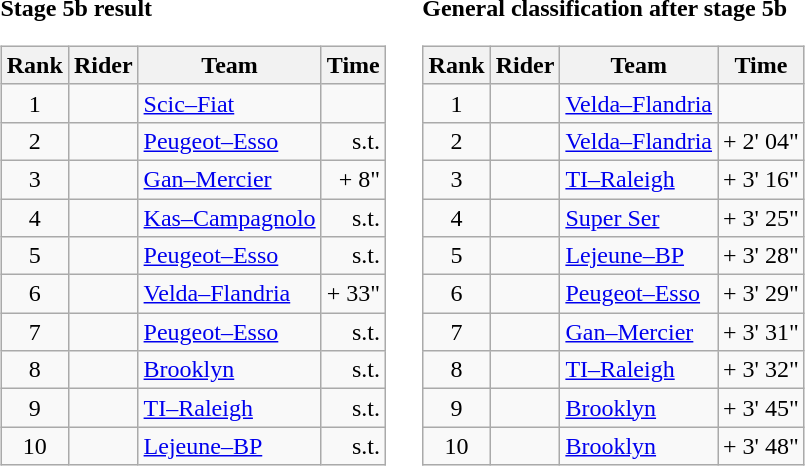<table>
<tr>
<td><strong>Stage 5b result</strong><br><table class="wikitable">
<tr>
<th scope="col">Rank</th>
<th scope="col">Rider</th>
<th scope="col">Team</th>
<th scope="col">Time</th>
</tr>
<tr>
<td style="text-align:center;">1</td>
<td></td>
<td><a href='#'>Scic–Fiat</a></td>
<td style="text-align:right;"></td>
</tr>
<tr>
<td style="text-align:center;">2</td>
<td></td>
<td><a href='#'>Peugeot–Esso</a></td>
<td style="text-align:right;">s.t.</td>
</tr>
<tr>
<td style="text-align:center;">3</td>
<td></td>
<td><a href='#'>Gan–Mercier</a></td>
<td style="text-align:right;">+ 8"</td>
</tr>
<tr>
<td style="text-align:center;">4</td>
<td></td>
<td><a href='#'>Kas–Campagnolo</a></td>
<td style="text-align:right;">s.t.</td>
</tr>
<tr>
<td style="text-align:center;">5</td>
<td></td>
<td><a href='#'>Peugeot–Esso</a></td>
<td style="text-align:right;">s.t.</td>
</tr>
<tr>
<td style="text-align:center;">6</td>
<td></td>
<td><a href='#'>Velda–Flandria</a></td>
<td style="text-align:right;">+ 33"</td>
</tr>
<tr>
<td style="text-align:center;">7</td>
<td></td>
<td><a href='#'>Peugeot–Esso</a></td>
<td style="text-align:right;">s.t.</td>
</tr>
<tr>
<td style="text-align:center;">8</td>
<td></td>
<td><a href='#'>Brooklyn</a></td>
<td style="text-align:right;">s.t.</td>
</tr>
<tr>
<td style="text-align:center;">9</td>
<td></td>
<td><a href='#'>TI–Raleigh</a></td>
<td style="text-align:right;">s.t.</td>
</tr>
<tr>
<td style="text-align:center;">10</td>
<td></td>
<td><a href='#'>Lejeune–BP</a></td>
<td style="text-align:right;">s.t.</td>
</tr>
</table>
</td>
<td></td>
<td><strong>General classification after stage 5b</strong><br><table class="wikitable">
<tr>
<th scope="col">Rank</th>
<th scope="col">Rider</th>
<th scope="col">Team</th>
<th scope="col">Time</th>
</tr>
<tr>
<td style="text-align:center;">1</td>
<td> </td>
<td><a href='#'>Velda–Flandria</a></td>
<td style="text-align:right;"></td>
</tr>
<tr>
<td style="text-align:center;">2</td>
<td></td>
<td><a href='#'>Velda–Flandria</a></td>
<td style="text-align:right;">+ 2' 04"</td>
</tr>
<tr>
<td style="text-align:center;">3</td>
<td></td>
<td><a href='#'>TI–Raleigh</a></td>
<td style="text-align:right;">+ 3' 16"</td>
</tr>
<tr>
<td style="text-align:center;">4</td>
<td></td>
<td><a href='#'>Super Ser</a></td>
<td style="text-align:right;">+ 3' 25"</td>
</tr>
<tr>
<td style="text-align:center;">5</td>
<td></td>
<td><a href='#'>Lejeune–BP</a></td>
<td style="text-align:right;">+ 3' 28"</td>
</tr>
<tr>
<td style="text-align:center;">6</td>
<td></td>
<td><a href='#'>Peugeot–Esso</a></td>
<td style="text-align:right;">+ 3' 29"</td>
</tr>
<tr>
<td style="text-align:center;">7</td>
<td></td>
<td><a href='#'>Gan–Mercier</a></td>
<td style="text-align:right;">+ 3' 31"</td>
</tr>
<tr>
<td style="text-align:center;">8</td>
<td></td>
<td><a href='#'>TI–Raleigh</a></td>
<td style="text-align:right;">+ 3' 32"</td>
</tr>
<tr>
<td style="text-align:center;">9</td>
<td></td>
<td><a href='#'>Brooklyn</a></td>
<td style="text-align:right;">+ 3' 45"</td>
</tr>
<tr>
<td style="text-align:center;">10</td>
<td></td>
<td><a href='#'>Brooklyn</a></td>
<td style="text-align:right;">+ 3' 48"</td>
</tr>
</table>
</td>
</tr>
</table>
